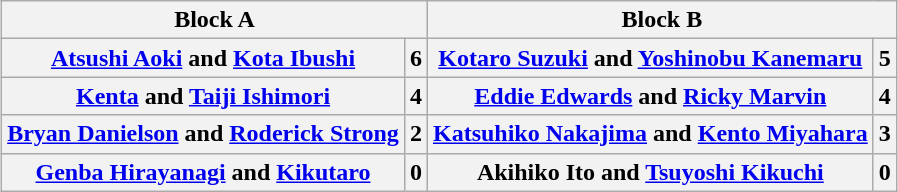<table class="wikitable" style="margin: 1em auto 1em auto">
<tr>
<th colspan="2">Block A</th>
<th colspan="2">Block B</th>
</tr>
<tr>
<th><a href='#'>Atsushi Aoki</a> and <a href='#'>Kota Ibushi</a></th>
<th>6</th>
<th><a href='#'>Kotaro Suzuki</a> and <a href='#'>Yoshinobu Kanemaru</a> </th>
<th>5</th>
</tr>
<tr>
<th><a href='#'>Kenta</a> and <a href='#'>Taiji Ishimori</a></th>
<th>4</th>
<th><a href='#'>Eddie Edwards</a> and <a href='#'>Ricky Marvin</a></th>
<th>4</th>
</tr>
<tr>
<th><a href='#'>Bryan Danielson</a> and <a href='#'>Roderick Strong</a></th>
<th>2</th>
<th><a href='#'>Katsuhiko Nakajima</a> and <a href='#'>Kento Miyahara</a></th>
<th>3</th>
</tr>
<tr>
<th><a href='#'>Genba Hirayanagi</a> and <a href='#'>Kikutaro</a></th>
<th>0</th>
<th>Akihiko Ito and <a href='#'>Tsuyoshi Kikuchi</a></th>
<th>0</th>
</tr>
</table>
